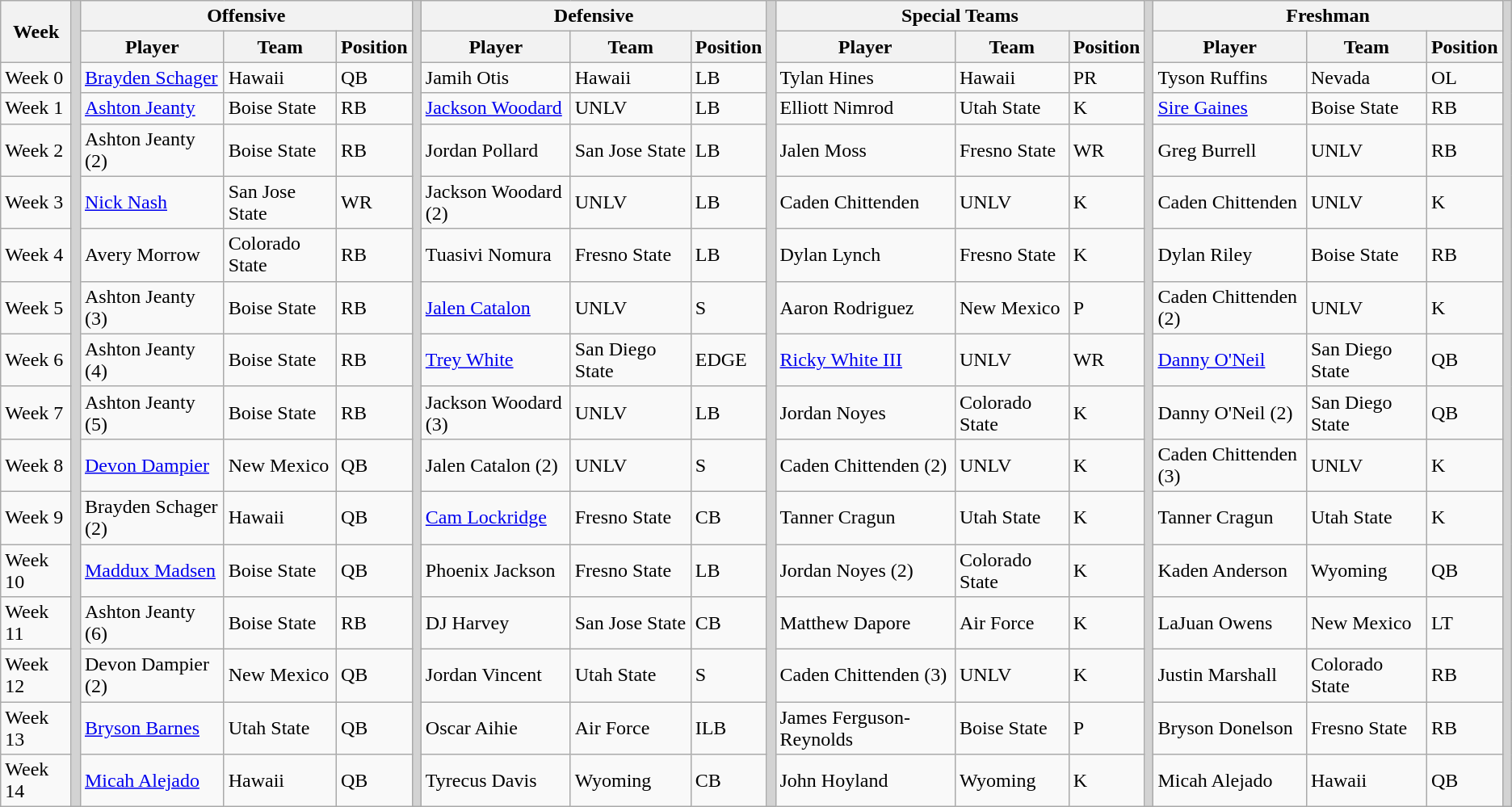<table class="wikitable" border="1">
<tr>
<th rowspan="2">Week</th>
<th rowspan="17" style="background-color:lightgrey;"></th>
<th colspan="3">Offensive</th>
<th rowspan="17" style="background-color:lightgrey;"></th>
<th colspan="3">Defensive</th>
<th rowspan="17" style="background-color:lightgrey;"></th>
<th colspan="3">Special Teams</th>
<th rowspan="17" style="background-color:lightgrey;"></th>
<th colspan="3">Freshman</th>
<th rowspan="17" style="background-color:lightgrey;"></th>
</tr>
<tr>
<th>Player</th>
<th>Team</th>
<th>Position</th>
<th>Player</th>
<th>Team</th>
<th>Position</th>
<th>Player</th>
<th>Team</th>
<th>Position</th>
<th>Player</th>
<th>Team</th>
<th>Position</th>
</tr>
<tr>
<td>Week 0</td>
<td><a href='#'>Brayden Schager</a></td>
<td>Hawaii</td>
<td>QB</td>
<td>Jamih Otis</td>
<td>Hawaii</td>
<td>LB</td>
<td>Tylan Hines</td>
<td>Hawaii</td>
<td>PR</td>
<td>Tyson Ruffins</td>
<td>Nevada</td>
<td>OL</td>
</tr>
<tr>
<td>Week 1</td>
<td><a href='#'>Ashton Jeanty</a></td>
<td>Boise State</td>
<td>RB</td>
<td><a href='#'>Jackson Woodard</a></td>
<td>UNLV</td>
<td>LB</td>
<td>Elliott Nimrod</td>
<td>Utah State</td>
<td>K</td>
<td><a href='#'>Sire Gaines</a></td>
<td>Boise State</td>
<td>RB</td>
</tr>
<tr>
<td>Week 2</td>
<td>Ashton Jeanty (2)</td>
<td>Boise State</td>
<td>RB</td>
<td>Jordan Pollard</td>
<td>San Jose State</td>
<td>LB</td>
<td>Jalen Moss</td>
<td>Fresno State</td>
<td>WR</td>
<td>Greg Burrell</td>
<td>UNLV</td>
<td>RB</td>
</tr>
<tr>
<td>Week 3</td>
<td><a href='#'>Nick Nash</a></td>
<td>San Jose State</td>
<td>WR</td>
<td>Jackson Woodard (2)</td>
<td>UNLV</td>
<td>LB</td>
<td>Caden Chittenden</td>
<td>UNLV</td>
<td>K</td>
<td>Caden Chittenden</td>
<td>UNLV</td>
<td>K</td>
</tr>
<tr>
<td>Week 4</td>
<td>Avery Morrow</td>
<td>Colorado State</td>
<td>RB</td>
<td>Tuasivi Nomura</td>
<td>Fresno State</td>
<td>LB</td>
<td>Dylan Lynch</td>
<td>Fresno State</td>
<td>K</td>
<td>Dylan Riley</td>
<td>Boise State</td>
<td>RB</td>
</tr>
<tr>
<td>Week 5</td>
<td>Ashton Jeanty (3)</td>
<td>Boise State</td>
<td>RB</td>
<td><a href='#'>Jalen Catalon</a></td>
<td>UNLV</td>
<td>S</td>
<td>Aaron Rodriguez</td>
<td>New Mexico</td>
<td>P</td>
<td>Caden Chittenden (2)</td>
<td>UNLV</td>
<td>K</td>
</tr>
<tr>
<td>Week 6</td>
<td>Ashton Jeanty (4)</td>
<td>Boise State</td>
<td>RB</td>
<td><a href='#'>Trey White</a></td>
<td>San Diego State</td>
<td>EDGE</td>
<td><a href='#'>Ricky White III</a></td>
<td>UNLV</td>
<td>WR</td>
<td><a href='#'>Danny O'Neil</a></td>
<td>San Diego State</td>
<td>QB</td>
</tr>
<tr>
<td>Week 7</td>
<td>Ashton Jeanty (5)</td>
<td>Boise State</td>
<td>RB</td>
<td>Jackson Woodard (3)</td>
<td>UNLV</td>
<td>LB</td>
<td>Jordan Noyes</td>
<td>Colorado State</td>
<td>K</td>
<td>Danny O'Neil (2)</td>
<td>San Diego State</td>
<td>QB</td>
</tr>
<tr>
<td>Week 8</td>
<td><a href='#'>Devon Dampier</a></td>
<td>New Mexico</td>
<td>QB</td>
<td>Jalen Catalon (2)</td>
<td>UNLV</td>
<td>S</td>
<td>Caden Chittenden (2)</td>
<td>UNLV</td>
<td>K</td>
<td>Caden Chittenden (3)</td>
<td>UNLV</td>
<td>K</td>
</tr>
<tr>
<td>Week 9</td>
<td>Brayden Schager (2)</td>
<td>Hawaii</td>
<td>QB</td>
<td><a href='#'>Cam Lockridge</a></td>
<td>Fresno State</td>
<td>CB</td>
<td>Tanner Cragun</td>
<td>Utah State</td>
<td>K</td>
<td>Tanner Cragun</td>
<td>Utah State</td>
<td>K</td>
</tr>
<tr>
<td>Week 10</td>
<td><a href='#'>Maddux Madsen</a></td>
<td>Boise State</td>
<td>QB</td>
<td>Phoenix Jackson</td>
<td>Fresno State</td>
<td>LB</td>
<td>Jordan Noyes (2)</td>
<td>Colorado State</td>
<td>K</td>
<td>Kaden Anderson</td>
<td>Wyoming</td>
<td>QB</td>
</tr>
<tr>
<td>Week 11</td>
<td>Ashton Jeanty (6)</td>
<td>Boise State</td>
<td>RB</td>
<td>DJ Harvey</td>
<td>San Jose State</td>
<td>CB</td>
<td>Matthew Dapore</td>
<td>Air Force</td>
<td>K</td>
<td>LaJuan Owens</td>
<td>New Mexico</td>
<td>LT</td>
</tr>
<tr>
<td>Week 12</td>
<td>Devon Dampier (2)</td>
<td>New Mexico</td>
<td>QB</td>
<td>Jordan Vincent</td>
<td>Utah State</td>
<td>S</td>
<td>Caden Chittenden (3)</td>
<td>UNLV</td>
<td>K</td>
<td>Justin Marshall</td>
<td>Colorado State</td>
<td>RB</td>
</tr>
<tr>
<td>Week 13</td>
<td><a href='#'>Bryson Barnes</a></td>
<td>Utah State</td>
<td>QB</td>
<td>Oscar Aihie</td>
<td>Air Force</td>
<td>ILB</td>
<td>James Ferguson-Reynolds</td>
<td>Boise State</td>
<td>P</td>
<td>Bryson Donelson</td>
<td>Fresno State</td>
<td>RB</td>
</tr>
<tr>
<td>Week 14</td>
<td><a href='#'>Micah Alejado</a></td>
<td>Hawaii</td>
<td>QB</td>
<td>Tyrecus Davis</td>
<td>Wyoming</td>
<td>CB</td>
<td>John Hoyland</td>
<td>Wyoming</td>
<td>K</td>
<td>Micah Alejado</td>
<td>Hawaii</td>
<td>QB</td>
</tr>
</table>
